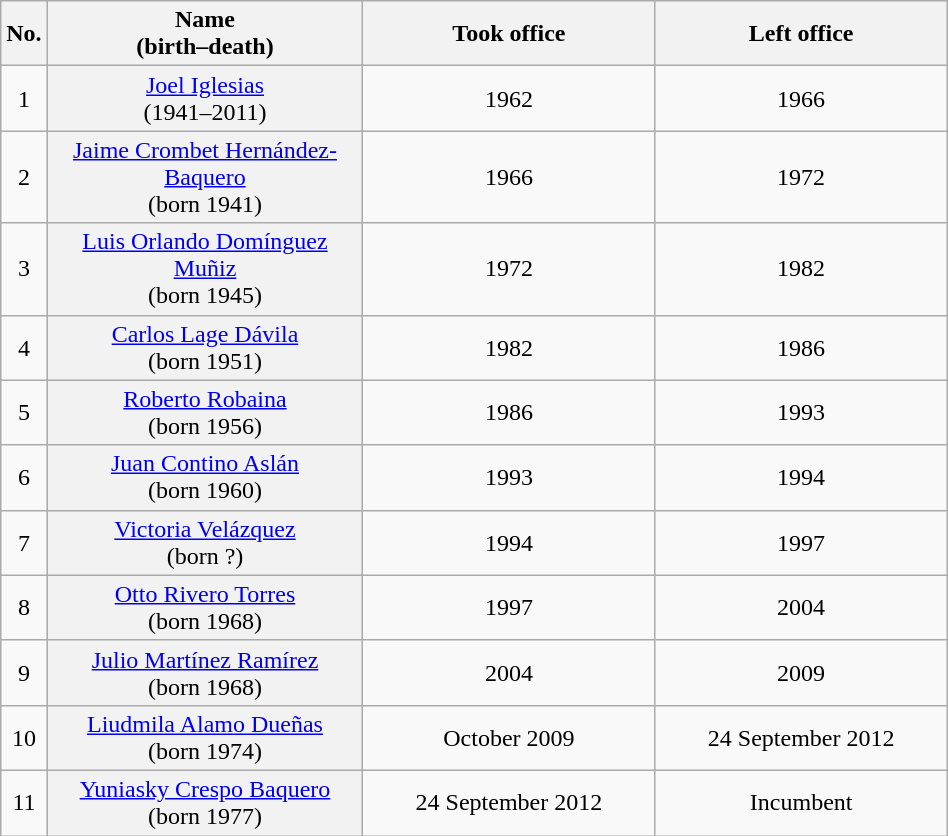<table class="wikitable" width=50%>
<tr>
<th scope="col" style="width:1em;">No.</th>
<th scope="col" style="width:13em;">Name<br>(birth–death)</th>
<th scope="col" style="width:12em;">Took office</th>
<th scope="col" style="width:12em;">Left office</th>
</tr>
<tr>
<td align="center">1</td>
<th align="center" scope="row" style="font-weight:normal;"><a href='#'>Joel Iglesias</a><br>(1941–2011)</th>
<td align="center">1962</td>
<td align="center">1966</td>
</tr>
<tr>
<td align="center">2</td>
<th align="center" scope="row" style="font-weight:normal;"><a href='#'>Jaime Crombet Hernández-Baquero</a><br>(born 1941)</th>
<td align="center">1966</td>
<td align="center">1972</td>
</tr>
<tr>
<td align="center">3</td>
<th align="center" scope="row" style="font-weight:normal;"><a href='#'>Luis Orlando Domínguez Muñiz</a><br>(born 1945)</th>
<td align="center">1972</td>
<td align="center">1982</td>
</tr>
<tr>
<td align="center">4</td>
<th align="center" scope="row" style="font-weight:normal;"><a href='#'>Carlos Lage Dávila</a><br>(born 1951)</th>
<td align="center">1982</td>
<td align="center">1986</td>
</tr>
<tr>
<td align="center">5</td>
<th align="center" scope="row" style="font-weight:normal;"><a href='#'>Roberto Robaina</a><br>(born 1956)</th>
<td align="center">1986</td>
<td align="center">1993</td>
</tr>
<tr>
<td align="center">6</td>
<th align="center" scope="row" style="font-weight:normal;"><a href='#'>Juan Contino Aslán</a><br>(born 1960)</th>
<td align="center">1993</td>
<td align="center">1994</td>
</tr>
<tr>
<td align="center">7</td>
<th align="center" scope="row" style="font-weight:normal;"><a href='#'>Victoria Velázquez</a><br>(born ?)</th>
<td align="center">1994</td>
<td align="center">1997</td>
</tr>
<tr>
<td align="center">8</td>
<th align="center" scope="row" style="font-weight:normal;"><a href='#'>Otto Rivero Torres</a><br>(born 1968)</th>
<td align="center">1997</td>
<td align="center">2004</td>
</tr>
<tr>
<td align="center">9</td>
<th align="center" scope="row" style="font-weight:normal;"><a href='#'>Julio Martínez Ramírez</a><br>(born 1968)</th>
<td align="center">2004</td>
<td align="center">2009</td>
</tr>
<tr>
<td align="center">10</td>
<th align="center" scope="row" style="font-weight:normal;"><a href='#'>Liudmila Alamo Dueñas</a><br>(born 1974)</th>
<td align="center">October 2009</td>
<td align="center">24 September 2012</td>
</tr>
<tr>
<td align="center">11</td>
<th align="center" scope="row" style="font-weight:normal;"><a href='#'>Yuniasky Crespo Baquero</a><br>(born 1977)</th>
<td align="center">24 September 2012</td>
<td align="center">Incumbent</td>
</tr>
</table>
